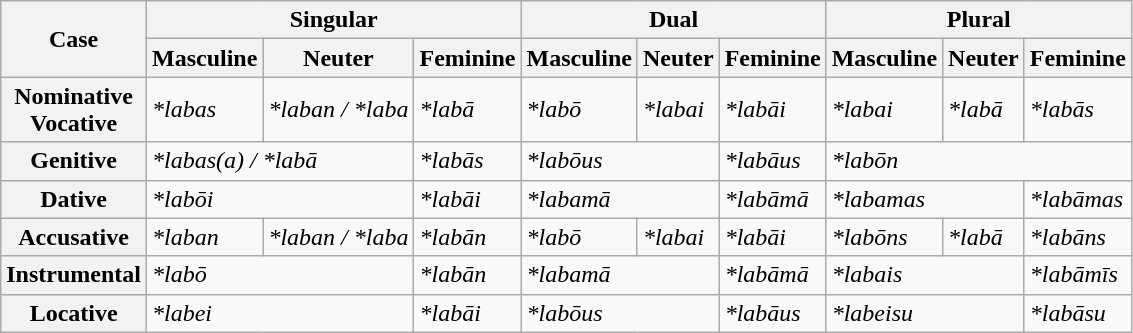<table class="wikitable">
<tr>
<th rowspan="2">Case</th>
<th colspan="3">Singular</th>
<th colspan="3">Dual</th>
<th colspan="3">Plural</th>
</tr>
<tr>
<th>Masculine</th>
<th>Neuter</th>
<th>Feminine</th>
<th>Masculine</th>
<th>Neuter</th>
<th>Feminine</th>
<th>Masculine</th>
<th>Neuter</th>
<th>Feminine</th>
</tr>
<tr>
<th>Nominative <br> Vocative</th>
<td><em>*labas</em></td>
<td><em>*laban / *laba</em></td>
<td><em>*labā</em></td>
<td><em>*labō</em></td>
<td><em>*labai</em></td>
<td><em>*labāi</em></td>
<td><em>*labai</em></td>
<td><em>*labā</em></td>
<td><em>*labās</em></td>
</tr>
<tr>
<th>Genitive</th>
<td colspan="2"><em>*labas(a) / *labā</em></td>
<td><em>*labās</em></td>
<td colspan="2"><em>*labōus</em></td>
<td><em>*labāus</em></td>
<td colspan="3"><em>*labōn</em></td>
</tr>
<tr>
<th>Dative</th>
<td colspan="2"><em>*labōi</em></td>
<td><em>*labāi</em></td>
<td colspan="2"><em>*labamā</em></td>
<td><em>*labāmā</em></td>
<td colspan="2"><em>*labamas</em></td>
<td><em>*labāmas</em></td>
</tr>
<tr>
<th>Accusative</th>
<td><em>*laban</em></td>
<td><em>*laban / *laba</em></td>
<td><em>*labān</em></td>
<td><em>*labō</em></td>
<td><em>*labai</em></td>
<td><em>*labāi</em></td>
<td><em>*labōns</em></td>
<td><em>*labā</em></td>
<td><em>*labāns</em></td>
</tr>
<tr>
<th>Instrumental</th>
<td colspan="2"><em>*labō</em></td>
<td><em>*labān</em></td>
<td colspan="2"><em>*labamā</em></td>
<td><em>*labāmā</em></td>
<td colspan="2"><em>*labais</em></td>
<td><em>*labāmīs</em></td>
</tr>
<tr>
<th>Locative</th>
<td colspan="2"><em>*labei</em></td>
<td><em>*labāi</em></td>
<td colspan="2"><em>*labōus</em></td>
<td><em>*labāus</em></td>
<td colspan="2"><em>*labeisu</em></td>
<td><em>*labāsu</em></td>
</tr>
</table>
